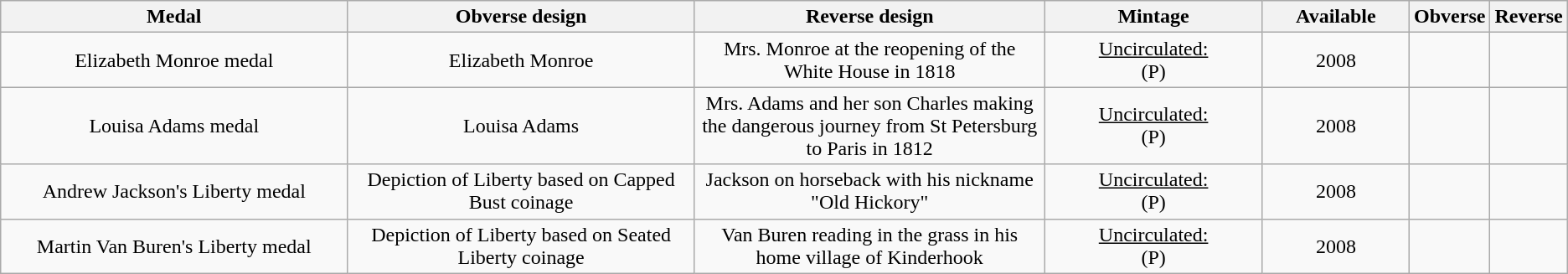<table class="wikitable">
<tr>
<th width="25%">Medal</th>
<th width="25%">Obverse design</th>
<th width="25%">Reverse design</th>
<th width="15%">Mintage</th>
<th width="10%">Available</th>
<th>Obverse</th>
<th>Reverse</th>
</tr>
<tr>
<td align="center">Elizabeth Monroe medal</td>
<td align="center">Elizabeth Monroe</td>
<td align="center">Mrs. Monroe at the reopening of the White House in 1818</td>
<td align="center"><u>Uncirculated:</u><br> (P)</td>
<td align="center">2008</td>
<td></td>
<td></td>
</tr>
<tr>
<td align="center">Louisa Adams medal</td>
<td align="center">Louisa Adams</td>
<td align="center">Mrs. Adams and her son Charles making the dangerous journey from St Petersburg to Paris in 1812</td>
<td align="center"><u>Uncirculated:</u><br> (P)</td>
<td align="center">2008</td>
<td></td>
<td></td>
</tr>
<tr>
<td align="center">Andrew Jackson's Liberty medal</td>
<td align="center">Depiction of Liberty based on Capped Bust coinage</td>
<td align="center">Jackson on horseback with his nickname "Old Hickory"</td>
<td align="center"><u>Uncirculated:</u><br> (P)</td>
<td align="center">2008</td>
<td></td>
<td></td>
</tr>
<tr>
<td align="center">Martin Van Buren's Liberty medal</td>
<td align="center">Depiction of Liberty based on Seated Liberty coinage</td>
<td align="center">Van Buren reading in the grass in his home village of Kinderhook</td>
<td align="center"><u>Uncirculated:</u><br> (P)</td>
<td align="center">2008</td>
<td></td>
<td></td>
</tr>
</table>
